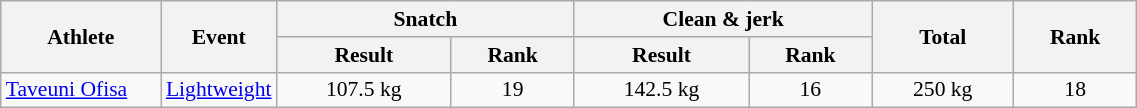<table class="wikitable" style="font-size:90%" width=60%>
<tr>
<th rowspan="2" width=100>Athlete</th>
<th rowspan="2" width=50>Event</th>
<th colspan="2">Snatch</th>
<th colspan="2">Clean & jerk</th>
<th rowspan="2">Total</th>
<th rowspan="2">Rank</th>
</tr>
<tr>
<th>Result</th>
<th>Rank</th>
<th>Result</th>
<th>Rank</th>
</tr>
<tr>
<td><a href='#'>Taveuni Ofisa</a></td>
<td><a href='#'>Lightweight</a></td>
<td align=center>107.5 kg</td>
<td align=center>19</td>
<td align=center>142.5 kg</td>
<td align=center>16</td>
<td align=center>250 kg</td>
<td align=center>18</td>
</tr>
</table>
